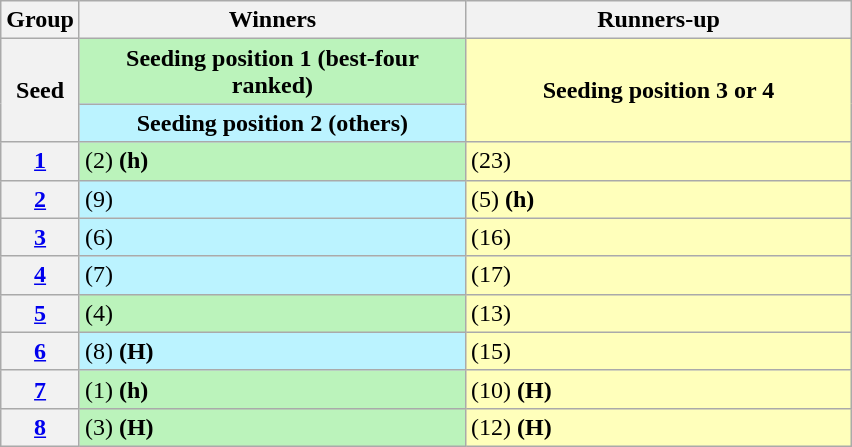<table class="wikitable">
<tr>
<th>Group</th>
<th width=250>Winners</th>
<th width=250>Runners-up</th>
</tr>
<tr>
<th rowspan=2>Seed</th>
<td align=center bgcolor=#BBF3BB><strong>Seeding position 1 (best-four ranked)</strong></td>
<td align=center bgcolor=#FFFFBB rowspan=2><strong>Seeding position 3 or 4</strong></td>
</tr>
<tr>
<td align=center bgcolor=#BBF3FF><strong>Seeding position 2 (others)</strong></td>
</tr>
<tr>
<th><a href='#'>1</a></th>
<td bgcolor=#BBF3BB> (2) <strong>(h)</strong></td>
<td bgcolor=#FFFFBB> (23)</td>
</tr>
<tr>
<th><a href='#'>2</a></th>
<td bgcolor=#BBF3FF> (9)</td>
<td bgcolor=#FFFFBB> (5) <strong>(h)</strong></td>
</tr>
<tr>
<th><a href='#'>3</a></th>
<td bgcolor=#BBF3FF> (6)</td>
<td bgcolor=#FFFFBB> (16)</td>
</tr>
<tr>
<th><a href='#'>4</a></th>
<td bgcolor=#BBF3FF> (7)</td>
<td bgcolor=#FFFFBB> (17)</td>
</tr>
<tr>
<th><a href='#'>5</a></th>
<td bgcolor=#BBF3BB> (4)</td>
<td bgcolor=#FFFFBB> (13)</td>
</tr>
<tr>
<th><a href='#'>6</a></th>
<td bgcolor=#BBF3FF> (8) <strong>(H)</strong></td>
<td bgcolor=#FFFFBB> (15)</td>
</tr>
<tr>
<th><a href='#'>7</a></th>
<td bgcolor=#BBF3BB> (1) <strong>(h)</strong></td>
<td bgcolor=#FFFFBB> (10) <strong>(H)</strong></td>
</tr>
<tr>
<th><a href='#'>8</a></th>
<td bgcolor=#BBF3BB> (3) <strong>(H)</strong></td>
<td bgcolor=#FFFFBB> (12) <strong>(H)</strong></td>
</tr>
</table>
